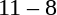<table style="text-align:center">
<tr>
<th width=200></th>
<th width=100></th>
<th width=200></th>
</tr>
<tr>
<td align=right><strong></strong></td>
<td>11 – 8</td>
<td align=left></td>
</tr>
</table>
